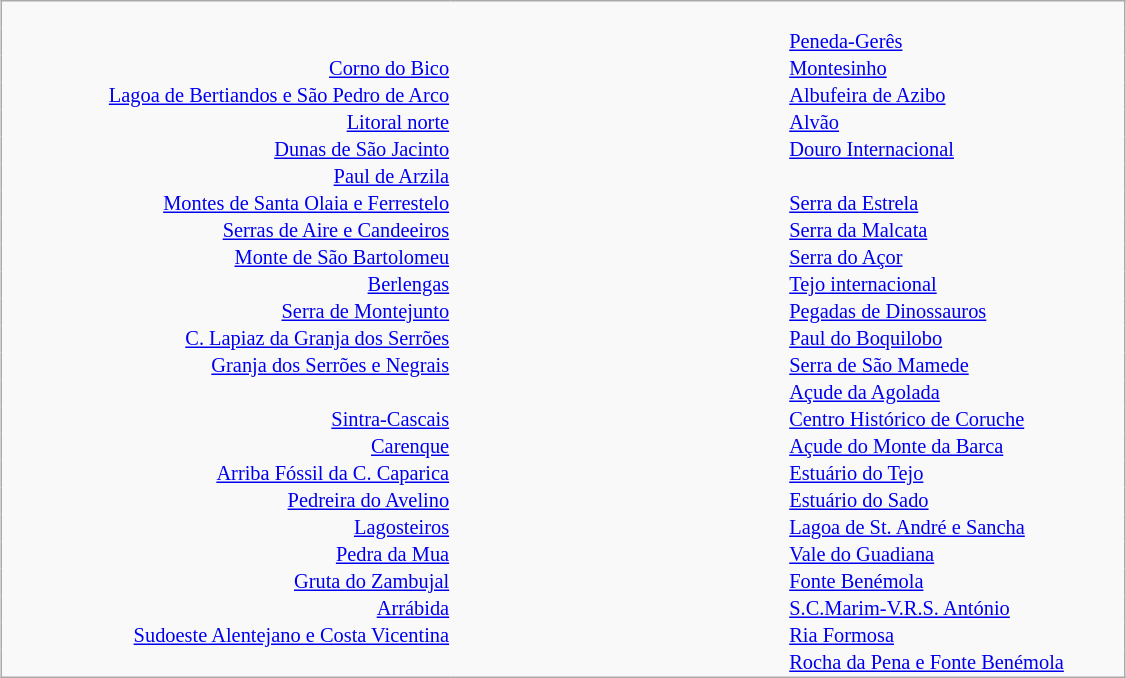<table cellpadding="1" cellspacing="0" style="margin:1em auto; background: #f9f9f9; border: 1px #aaa solid; border-collapse: collapse; font-size: 85%; width: 750px;">
<tr>
<td style="width: 40%; background: #f9f9f9;text-align: right; "> </td>
<td rowspan="25" width="312"></td>
<td style="width: 30%; background: #f9f9f9;text-align: left;"> </td>
</tr>
<tr>
<td style="background: #f9f9f9;text-align: right; "> </td>
<td style="background: #f9f9f9;text-align: left;"><a href='#'>Peneda-Gerês</a></td>
</tr>
<tr>
<td style="background: #f9f9f9;text-align: right; "><a href='#'>Corno do Bico</a></td>
<td style="background: #f9f9f9;text-align: left;"><a href='#'>Montesinho</a></td>
</tr>
<tr>
<td style="background: #f9f9f9;text-align: right;"><a href='#'>Lagoa de Bertiandos e São Pedro de Arco</a></td>
<td style="background: #f9f9f9;text-align: left; "><a href='#'>Albufeira de Azibo</a></td>
</tr>
<tr>
<td style="background: #f9f9f9;text-align: right;"><a href='#'>Litoral norte</a></td>
<td style="background: #f9f9f9;text-align: left; "><a href='#'>Alvão</a></td>
</tr>
<tr>
<td style="background: #f9f9f9;text-align: right;"><a href='#'>Dunas de São Jacinto</a></td>
<td style="background: #f9f9f9;text-align: left; "><a href='#'>Douro Internacional</a></td>
</tr>
<tr>
<td style="background: #f9f9f9;text-align: right;"><a href='#'>Paul de Arzila</a></td>
<td style="background: #f9f9f9;text-align: left; "> </td>
</tr>
<tr>
<td style="background: #f9f9f9;text-align: right;"><a href='#'>Montes de Santa Olaia e Ferrestelo</a></td>
<td style="background: #f9f9f9;text-align: left; "><a href='#'>Serra da Estrela</a></td>
</tr>
<tr>
<td style="background: #f9f9f9;text-align: right;"><a href='#'>Serras de Aire e Candeeiros</a></td>
<td style="background: #f9f9f9;text-align: left; "><a href='#'>Serra da Malcata</a></td>
</tr>
<tr>
<td style="background: #f9f9f9;text-align: right;"><a href='#'>Monte de São Bartolomeu</a></td>
<td style="background: #f9f9f9;text-align: left; "><a href='#'>Serra do Açor</a></td>
</tr>
<tr>
<td style="background: #f9f9f9;text-align: right;"><a href='#'>Berlengas</a></td>
<td style="background: #f9f9f9;text-align: left; "><a href='#'>Tejo internacional</a></td>
</tr>
<tr>
<td style="background: #f9f9f9;text-align: right;"><a href='#'>Serra de Montejunto</a></td>
<td style="background: #f9f9f9;text-align: left; "><a href='#'>Pegadas de Dinossauros</a></td>
</tr>
<tr>
<td style="background: #f9f9f9;text-align: right;"><a href='#'>C. Lapiaz da Granja dos Serrões</a></td>
<td style="background: #f9f9f9;text-align: left; "><a href='#'>Paul do Boquilobo</a></td>
</tr>
<tr>
<td style="background: #f9f9f9;text-align: right;"><a href='#'>Granja dos Serrões e Negrais</a></td>
<td style="background: #f9f9f9;text-align: left; "><a href='#'>Serra de São Mamede</a></td>
</tr>
<tr>
<td style="background: #f9f9f9;text-align: right;"> </td>
<td style="background: #f9f9f9;text-align: left; "><a href='#'>Açude da Agolada</a></td>
</tr>
<tr>
<td style="background: #f9f9f9;text-align: right;"><a href='#'>Sintra-Cascais</a></td>
<td style="background: #f9f9f9;text-align: left; "><a href='#'>Centro Histórico de Coruche</a></td>
</tr>
<tr>
<td style="background: #f9f9f9;text-align: right;"><a href='#'>Carenque</a></td>
<td style="background: #f9f9f9;text-align: left; "><a href='#'>Açude do Monte da Barca</a></td>
</tr>
<tr>
<td style="background: #f9f9f9;text-align: right;"><a href='#'>Arriba Fóssil da C. Caparica</a></td>
<td style="background: #f9f9f9;text-align: left; "><a href='#'>Estuário do Tejo</a></td>
</tr>
<tr>
<td style="background: #f9f9f9;text-align: right;"><a href='#'>Pedreira do Avelino</a></td>
<td style="background: #f9f9f9;text-align: left; "><a href='#'>Estuário do Sado</a></td>
</tr>
<tr>
<td style="background: #f9f9f9;text-align: right;"><a href='#'>Lagosteiros</a></td>
<td style="background: #f9f9f9;text-align: left; "><a href='#'>Lagoa de St. André e Sancha</a></td>
</tr>
<tr>
<td style="background: #f9f9f9;text-align: right;"><a href='#'>Pedra da Mua</a></td>
<td style="background: #f9f9f9;text-align: left; "><a href='#'>Vale do Guadiana</a></td>
</tr>
<tr>
<td style="background: #f9f9f9;text-align: right;"><a href='#'>Gruta do Zambujal</a></td>
<td style="background: #f9f9f9;text-align: left; "><a href='#'>Fonte Benémola</a></td>
</tr>
<tr>
<td style="background: #f9f9f9;text-align: right;"><a href='#'>Arrábida</a></td>
<td style="background: #f9f9f9;text-align: left; "><a href='#'>S.C.Marim-V.R.S. António</a></td>
</tr>
<tr>
<td style="background: #f9f9f9;text-align: right;"><a href='#'>Sudoeste Alentejano e Costa Vicentina</a></td>
<td style="background: #f9f9f9;text-align: left; "><a href='#'>Ria Formosa</a></td>
</tr>
<tr>
<td style="background: #f9f9f9;text-align: right;"> </td>
<td style="background: #f9f9f9;text-align: left; "><a href='#'>Rocha da Pena e Fonte Benémola</a></td>
</tr>
</table>
